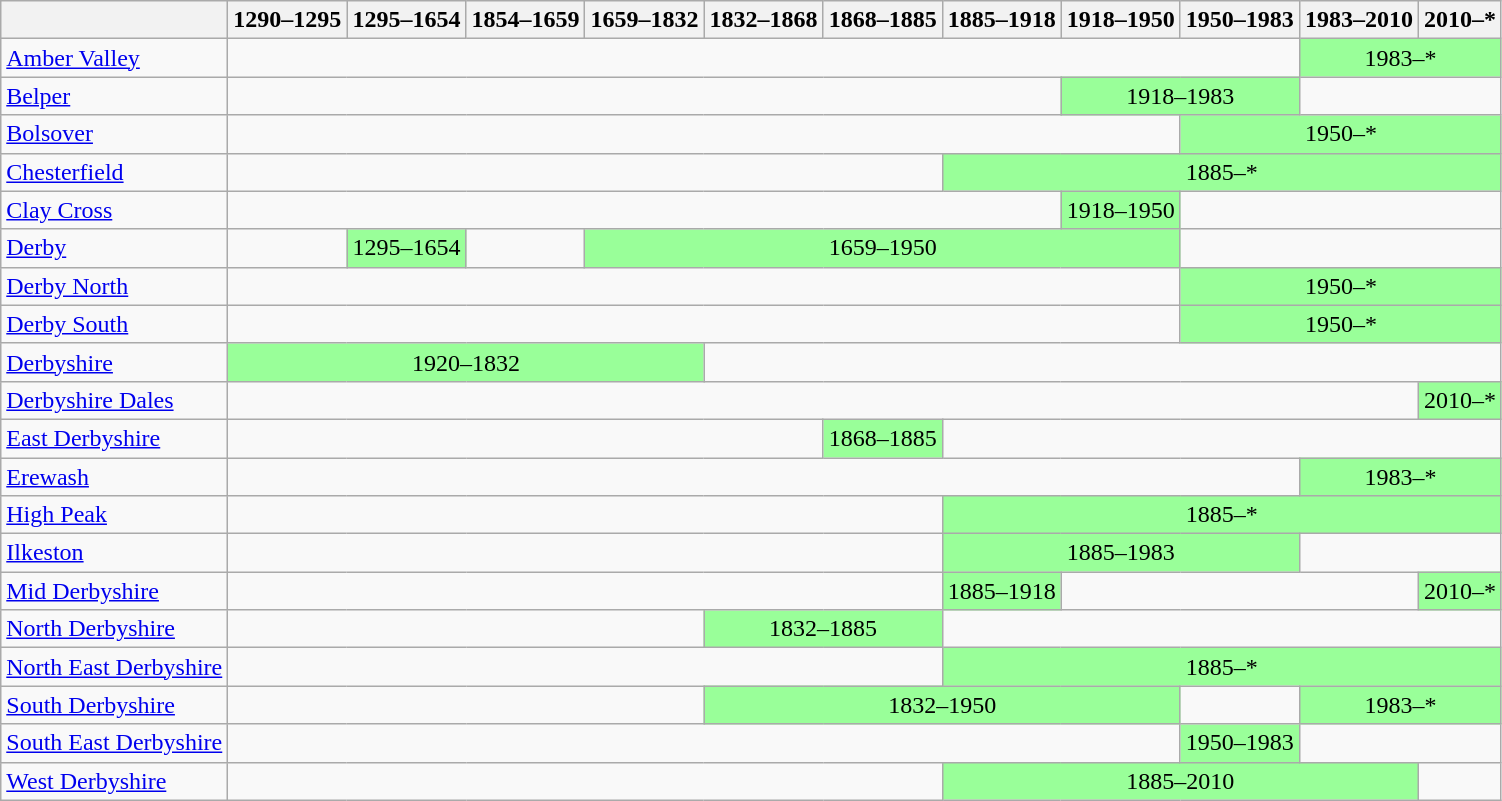<table class="wikitable">
<tr>
<th> </th>
<th>1290–1295</th>
<th>1295–1654</th>
<th>1854–1659</th>
<th>1659–1832</th>
<th>1832–1868</th>
<th>1868–1885</th>
<th>1885–1918</th>
<th>1918–1950</th>
<th>1950–1983</th>
<th>1983–2010</th>
<th>2010–*</th>
</tr>
<tr>
<td><a href='#'>Amber Valley</a></td>
<td colspan="9"> </td>
<td colspan="2"  style="text-align:center; background:#9f9;">1983–*</td>
</tr>
<tr>
<td><a href='#'>Belper</a></td>
<td colspan="7"> </td>
<td colspan="2"  style="text-align:center; background:#9f9;">1918–1983</td>
<td colspan="2"> </td>
</tr>
<tr>
<td><a href='#'>Bolsover</a></td>
<td colspan="8"> </td>
<td colspan="3"  style="text-align:center; background:#9f9;">1950–*</td>
</tr>
<tr>
<td><a href='#'>Chesterfield</a></td>
<td colspan="6"> </td>
<td colspan="5"  style="text-align:center; background:#9f9;">1885–*</td>
</tr>
<tr>
<td><a href='#'>Clay Cross</a></td>
<td colspan="7"> </td>
<td style="text-align:center; background:#9f9;">1918–1950</td>
<td colspan="3"> </td>
</tr>
<tr>
<td><a href='#'>Derby</a></td>
<td> </td>
<td style="text-align:center; background:#9f9;">1295–1654</td>
<td> </td>
<td colspan="5"  style="text-align:center; background:#9f9;">1659–1950</td>
<td colspan="3"> </td>
</tr>
<tr>
<td><a href='#'>Derby North</a></td>
<td colspan="8"> </td>
<td colspan="3"  style="text-align:center; background:#9f9;">1950–*</td>
</tr>
<tr>
<td><a href='#'>Derby South</a></td>
<td colspan="8"> </td>
<td colspan="3"  style="text-align:center; background:#9f9;">1950–*</td>
</tr>
<tr>
<td><a href='#'>Derbyshire</a></td>
<td colspan="4"  style="text-align:center; background:#9f9;">1920–1832</td>
<td colspan="7"> </td>
</tr>
<tr>
<td><a href='#'>Derbyshire Dales</a></td>
<td colspan="10"> </td>
<td style="text-align:center; background:#9f9;">2010–*</td>
</tr>
<tr>
<td><a href='#'>East Derbyshire</a></td>
<td colspan="5"> </td>
<td style="text-align:center; background:#9f9;">1868–1885</td>
<td colspan="5"> </td>
</tr>
<tr>
<td><a href='#'>Erewash</a></td>
<td colspan="9"> </td>
<td colspan="2"  style="text-align:center; background:#9f9;">1983–*</td>
</tr>
<tr>
<td><a href='#'>High Peak</a></td>
<td colspan="6"> </td>
<td colspan="5"  style="text-align:center; background:#9f9;">1885–*</td>
</tr>
<tr>
<td><a href='#'>Ilkeston</a></td>
<td colspan="6"> </td>
<td colspan="3"  style="text-align:center; background:#9f9;">1885–1983</td>
<td colspan="2"> </td>
</tr>
<tr>
<td><a href='#'>Mid Derbyshire</a></td>
<td colspan="6"> </td>
<td style="text-align:center; background:#9f9;">1885–1918</td>
<td colspan="3"> </td>
<td style="text-align:center; background:#9f9;">2010–*</td>
</tr>
<tr>
<td><a href='#'>North Derbyshire</a></td>
<td colspan="4"> </td>
<td colspan="2"  style="text-align:center; background:#9f9;">1832–1885</td>
<td colspan="5"> </td>
</tr>
<tr>
<td><a href='#'>North East Derbyshire</a></td>
<td colspan="6"> </td>
<td colspan="5"  style="text-align:center; background:#9f9;">1885–*</td>
</tr>
<tr>
<td><a href='#'>South Derbyshire</a></td>
<td colspan="4"> </td>
<td colspan="4"  style="text-align:center; background:#9f9;">1832–1950</td>
<td> </td>
<td colspan="2"  style="text-align:center; background:#9f9;">1983–*</td>
</tr>
<tr>
<td><a href='#'>South East Derbyshire</a></td>
<td colspan="8"> </td>
<td style="text-align:center; background:#9f9;">1950–1983</td>
<td colspan="2"> </td>
</tr>
<tr>
<td><a href='#'>West Derbyshire</a></td>
<td colspan="6"> </td>
<td colspan="4"  style="text-align:center; background:#9f9;">1885–2010</td>
<td> </td>
</tr>
</table>
